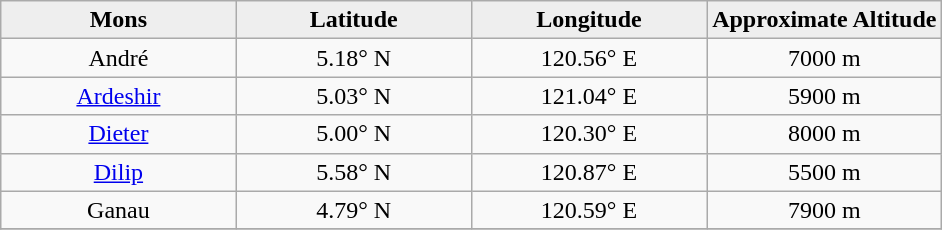<table class="wikitable">
<tr>
<th width="25%" style="background:#eeeeee;">Mons</th>
<th width="25%" style="background:#eeeeee;">Latitude</th>
<th width="25%" style="background:#eeeeee;">Longitude</th>
<th width="25%" style="background:#eeeeee;">Approximate Altitude</th>
</tr>
<tr>
<td align="center">André</td>
<td align="center">5.18° N</td>
<td align="center">120.56° E</td>
<td align="center">7000 m</td>
</tr>
<tr>
<td align="center"><a href='#'>Ardeshir</a></td>
<td align="center">5.03° N</td>
<td align="center">121.04° E</td>
<td align="center">5900 m</td>
</tr>
<tr>
<td align="center"><a href='#'>Dieter</a></td>
<td align="center">5.00° N</td>
<td align="center">120.30° E</td>
<td align="center">8000 m</td>
</tr>
<tr>
<td align="center"><a href='#'>Dilip</a></td>
<td align="center">5.58° N</td>
<td align="center">120.87° E</td>
<td align="center">5500 m</td>
</tr>
<tr>
<td align="center">Ganau</td>
<td align="center">4.79° N</td>
<td align="center">120.59° E</td>
<td align="center">7900 m</td>
</tr>
<tr>
</tr>
</table>
